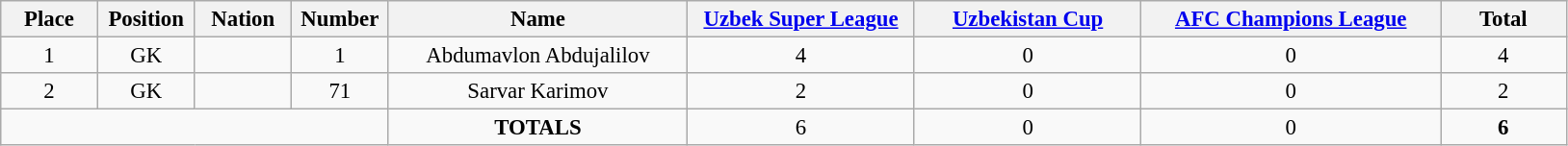<table class="wikitable" style="font-size: 95%; text-align: center;">
<tr>
<th width=60>Place</th>
<th width=60>Position</th>
<th width=60>Nation</th>
<th width=60>Number</th>
<th width=200>Name</th>
<th width=150><a href='#'>Uzbek Super League</a></th>
<th width=150><a href='#'>Uzbekistan Cup</a></th>
<th width=200><a href='#'>AFC Champions League</a></th>
<th width=80><strong>Total</strong></th>
</tr>
<tr>
<td>1</td>
<td>GK</td>
<td></td>
<td>1</td>
<td>Abdumavlon Abdujalilov</td>
<td>4</td>
<td>0</td>
<td>0</td>
<td>4</td>
</tr>
<tr>
<td>2</td>
<td>GK</td>
<td></td>
<td>71</td>
<td>Sarvar Karimov</td>
<td>2</td>
<td>0</td>
<td>0</td>
<td>2</td>
</tr>
<tr>
<td colspan="4"></td>
<td><strong>TOTALS</strong></td>
<td>6</td>
<td>0</td>
<td>0</td>
<td><strong>6</strong></td>
</tr>
</table>
